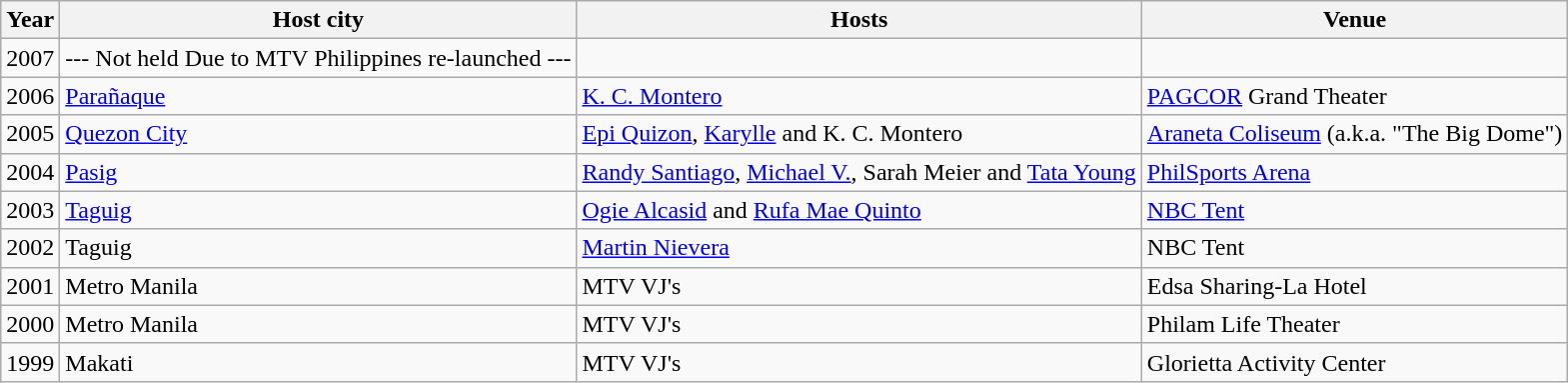<table class="wikitable">
<tr>
<th>Year</th>
<th>Host city</th>
<th>Hosts</th>
<th>Venue</th>
</tr>
<tr>
<td>2007</td>
<td>--- Not held Due to MTV Philippines re-launched ---</td>
<td></td>
</tr>
<tr>
<td>2006</td>
<td><a href='#'>Parañaque</a></td>
<td><a href='#'>K. C. Montero</a></td>
<td><a href='#'>PAGCOR</a> Grand Theater</td>
</tr>
<tr>
<td>2005</td>
<td><a href='#'>Quezon City</a></td>
<td><a href='#'>Epi Quizon</a>, <a href='#'>Karylle</a> and K. C. Montero</td>
<td><a href='#'>Araneta Coliseum</a> (a.k.a. "The Big Dome")</td>
</tr>
<tr>
<td>2004</td>
<td><a href='#'>Pasig</a></td>
<td><a href='#'>Randy Santiago</a>, <a href='#'>Michael V.</a>, Sarah Meier and <a href='#'>Tata Young</a></td>
<td><a href='#'>PhilSports Arena</a></td>
</tr>
<tr>
<td>2003</td>
<td><a href='#'>Taguig</a></td>
<td><a href='#'>Ogie Alcasid</a> and <a href='#'>Rufa Mae Quinto</a></td>
<td><a href='#'>NBC Tent</a></td>
</tr>
<tr>
<td>2002</td>
<td>Taguig</td>
<td><a href='#'>Martin Nievera</a></td>
<td>NBC Tent</td>
</tr>
<tr>
<td>2001</td>
<td>Metro Manila</td>
<td>MTV VJ's</td>
<td>Edsa Sharing-La Hotel</td>
</tr>
<tr>
<td>2000</td>
<td>Metro Manila</td>
<td>MTV VJ's</td>
<td>Philam Life Theater</td>
</tr>
<tr>
<td>1999</td>
<td>Makati</td>
<td>MTV VJ's</td>
<td>Glorietta Activity Center</td>
</tr>
</table>
